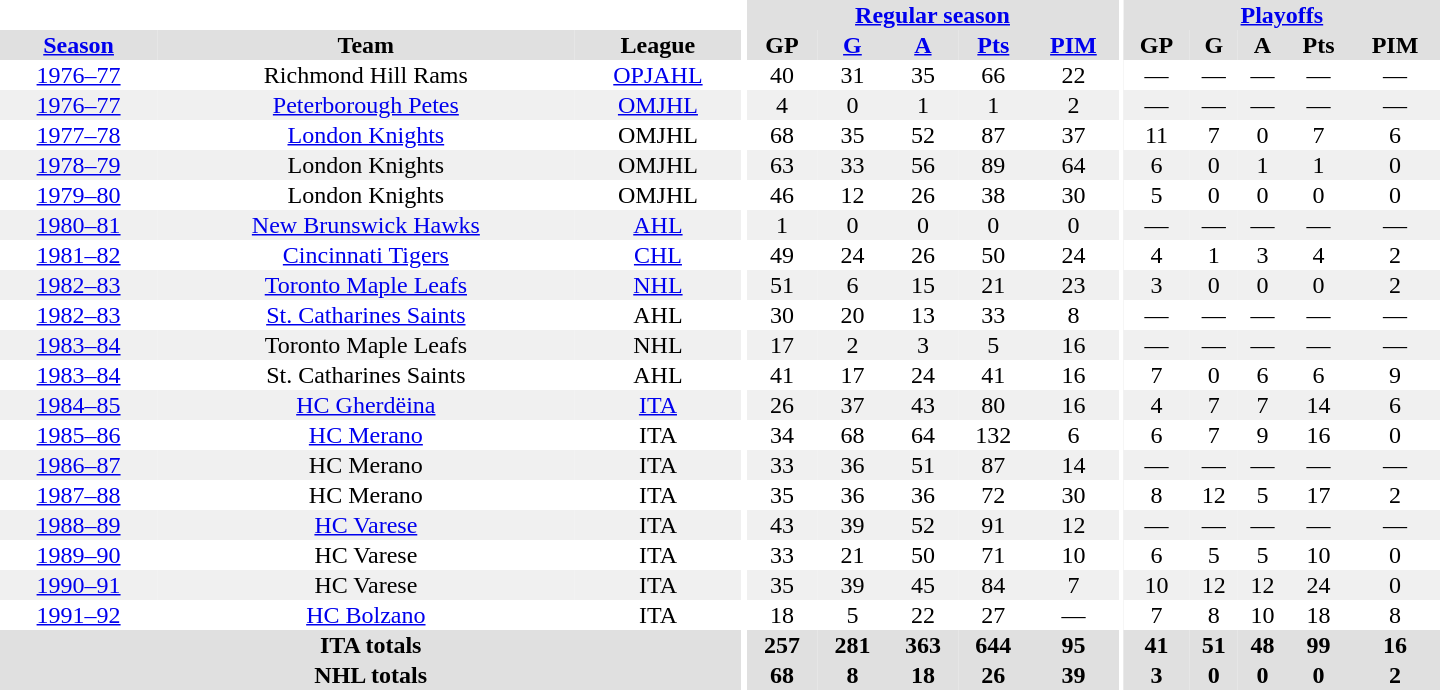<table border="0" cellpadding="1" cellspacing="0" style="text-align:center; width:60em">
<tr bgcolor="#e0e0e0">
<th colspan="3" bgcolor="#ffffff"></th>
<th rowspan="100" bgcolor="#ffffff"></th>
<th colspan="5"><a href='#'>Regular season</a></th>
<th rowspan="100" bgcolor="#ffffff"></th>
<th colspan="5"><a href='#'>Playoffs</a></th>
</tr>
<tr bgcolor="#e0e0e0">
<th><a href='#'>Season</a></th>
<th>Team</th>
<th>League</th>
<th>GP</th>
<th><a href='#'>G</a></th>
<th><a href='#'>A</a></th>
<th><a href='#'>Pts</a></th>
<th><a href='#'>PIM</a></th>
<th>GP</th>
<th>G</th>
<th>A</th>
<th>Pts</th>
<th>PIM</th>
</tr>
<tr>
<td><a href='#'>1976–77</a></td>
<td>Richmond Hill Rams</td>
<td><a href='#'>OPJAHL</a></td>
<td>40</td>
<td>31</td>
<td>35</td>
<td>66</td>
<td>22</td>
<td>—</td>
<td>—</td>
<td>—</td>
<td>—</td>
<td>—</td>
</tr>
<tr bgcolor="#f0f0f0">
<td><a href='#'>1976–77</a></td>
<td><a href='#'>Peterborough Petes</a></td>
<td><a href='#'>OMJHL</a></td>
<td>4</td>
<td>0</td>
<td>1</td>
<td>1</td>
<td>2</td>
<td>—</td>
<td>—</td>
<td>—</td>
<td>—</td>
<td>—</td>
</tr>
<tr>
<td><a href='#'>1977–78</a></td>
<td><a href='#'>London Knights</a></td>
<td>OMJHL</td>
<td>68</td>
<td>35</td>
<td>52</td>
<td>87</td>
<td>37</td>
<td>11</td>
<td>7</td>
<td>0</td>
<td>7</td>
<td>6</td>
</tr>
<tr bgcolor="#f0f0f0">
<td><a href='#'>1978–79</a></td>
<td>London Knights</td>
<td>OMJHL</td>
<td>63</td>
<td>33</td>
<td>56</td>
<td>89</td>
<td>64</td>
<td>6</td>
<td>0</td>
<td>1</td>
<td>1</td>
<td>0</td>
</tr>
<tr>
<td><a href='#'>1979–80</a></td>
<td>London Knights</td>
<td>OMJHL</td>
<td>46</td>
<td>12</td>
<td>26</td>
<td>38</td>
<td>30</td>
<td>5</td>
<td>0</td>
<td>0</td>
<td>0</td>
<td>0</td>
</tr>
<tr bgcolor="#f0f0f0">
<td><a href='#'>1980–81</a></td>
<td><a href='#'>New Brunswick Hawks</a></td>
<td><a href='#'>AHL</a></td>
<td>1</td>
<td>0</td>
<td>0</td>
<td>0</td>
<td>0</td>
<td>—</td>
<td>—</td>
<td>—</td>
<td>—</td>
<td>—</td>
</tr>
<tr>
<td><a href='#'>1981–82</a></td>
<td><a href='#'>Cincinnati Tigers</a></td>
<td><a href='#'>CHL</a></td>
<td>49</td>
<td>24</td>
<td>26</td>
<td>50</td>
<td>24</td>
<td>4</td>
<td>1</td>
<td>3</td>
<td>4</td>
<td>2</td>
</tr>
<tr bgcolor="#f0f0f0">
<td><a href='#'>1982–83</a></td>
<td><a href='#'>Toronto Maple Leafs</a></td>
<td><a href='#'>NHL</a></td>
<td>51</td>
<td>6</td>
<td>15</td>
<td>21</td>
<td>23</td>
<td>3</td>
<td>0</td>
<td>0</td>
<td>0</td>
<td>2</td>
</tr>
<tr>
<td><a href='#'>1982–83</a></td>
<td><a href='#'>St. Catharines Saints</a></td>
<td>AHL</td>
<td>30</td>
<td>20</td>
<td>13</td>
<td>33</td>
<td>8</td>
<td>—</td>
<td>—</td>
<td>—</td>
<td>—</td>
<td>—</td>
</tr>
<tr bgcolor="#f0f0f0">
<td><a href='#'>1983–84</a></td>
<td>Toronto Maple Leafs</td>
<td>NHL</td>
<td>17</td>
<td>2</td>
<td>3</td>
<td>5</td>
<td>16</td>
<td>—</td>
<td>—</td>
<td>—</td>
<td>—</td>
<td>—</td>
</tr>
<tr>
<td><a href='#'>1983–84</a></td>
<td>St. Catharines Saints</td>
<td>AHL</td>
<td>41</td>
<td>17</td>
<td>24</td>
<td>41</td>
<td>16</td>
<td>7</td>
<td>0</td>
<td>6</td>
<td>6</td>
<td>9</td>
</tr>
<tr bgcolor="#f0f0f0">
<td><a href='#'>1984–85</a></td>
<td><a href='#'>HC Gherdëina</a></td>
<td><a href='#'>ITA</a></td>
<td>26</td>
<td>37</td>
<td>43</td>
<td>80</td>
<td>16</td>
<td>4</td>
<td>7</td>
<td>7</td>
<td>14</td>
<td>6</td>
</tr>
<tr>
<td><a href='#'>1985–86</a></td>
<td><a href='#'>HC Merano</a></td>
<td>ITA</td>
<td>34</td>
<td>68</td>
<td>64</td>
<td>132</td>
<td>6</td>
<td>6</td>
<td>7</td>
<td>9</td>
<td>16</td>
<td>0</td>
</tr>
<tr bgcolor="#f0f0f0">
<td><a href='#'>1986–87</a></td>
<td>HC Merano</td>
<td>ITA</td>
<td>33</td>
<td>36</td>
<td>51</td>
<td>87</td>
<td>14</td>
<td>—</td>
<td>—</td>
<td>—</td>
<td>—</td>
<td>—</td>
</tr>
<tr>
<td><a href='#'>1987–88</a></td>
<td>HC Merano</td>
<td>ITA</td>
<td>35</td>
<td>36</td>
<td>36</td>
<td>72</td>
<td>30</td>
<td>8</td>
<td>12</td>
<td>5</td>
<td>17</td>
<td>2</td>
</tr>
<tr bgcolor="#f0f0f0">
<td><a href='#'>1988–89</a></td>
<td><a href='#'>HC Varese</a></td>
<td>ITA</td>
<td>43</td>
<td>39</td>
<td>52</td>
<td>91</td>
<td>12</td>
<td>—</td>
<td>—</td>
<td>—</td>
<td>—</td>
<td>—</td>
</tr>
<tr>
<td><a href='#'>1989–90</a></td>
<td>HC Varese</td>
<td>ITA</td>
<td>33</td>
<td>21</td>
<td>50</td>
<td>71</td>
<td>10</td>
<td>6</td>
<td>5</td>
<td>5</td>
<td>10</td>
<td>0</td>
</tr>
<tr bgcolor="#f0f0f0">
<td><a href='#'>1990–91</a></td>
<td>HC Varese</td>
<td>ITA</td>
<td>35</td>
<td>39</td>
<td>45</td>
<td>84</td>
<td>7</td>
<td>10</td>
<td>12</td>
<td>12</td>
<td>24</td>
<td>0</td>
</tr>
<tr>
<td><a href='#'>1991–92</a></td>
<td><a href='#'>HC Bolzano</a></td>
<td>ITA</td>
<td>18</td>
<td>5</td>
<td>22</td>
<td>27</td>
<td>—</td>
<td>7</td>
<td>8</td>
<td>10</td>
<td>18</td>
<td>8</td>
</tr>
<tr bgcolor="#e0e0e0">
<th colspan="3">ITA totals</th>
<th>257</th>
<th>281</th>
<th>363</th>
<th>644</th>
<th>95</th>
<th>41</th>
<th>51</th>
<th>48</th>
<th>99</th>
<th>16</th>
</tr>
<tr bgcolor="#e0e0e0">
<th colspan="3">NHL totals</th>
<th>68</th>
<th>8</th>
<th>18</th>
<th>26</th>
<th>39</th>
<th>3</th>
<th>0</th>
<th>0</th>
<th>0</th>
<th>2</th>
</tr>
</table>
